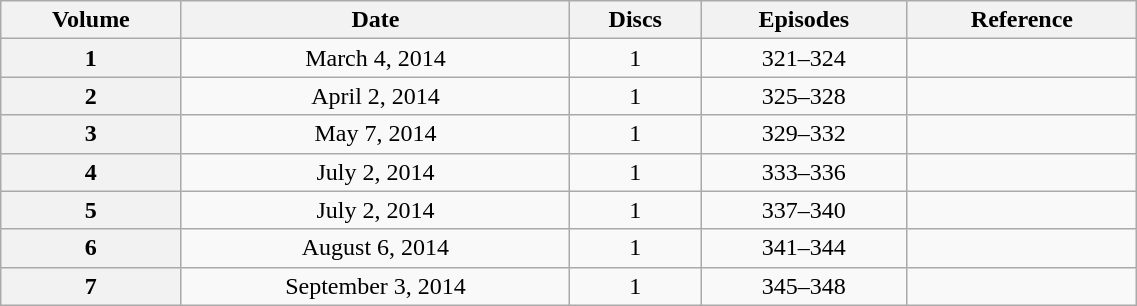<table class="wikitable" style="text-align: center; width: 60%;">
<tr>
<th scope="col" 175px;>Volume</th>
<th scope="col" 125px;>Date</th>
<th scope="col">Discs</th>
<th scope="col">Episodes</th>
<th scope="col">Reference</th>
</tr>
<tr>
<th scope="row">1</th>
<td>March 4, 2014</td>
<td>1</td>
<td>321–324</td>
<td></td>
</tr>
<tr>
<th scope="row">2</th>
<td>April 2, 2014</td>
<td>1</td>
<td>325–328</td>
<td></td>
</tr>
<tr>
<th scope="row">3</th>
<td>May 7, 2014</td>
<td>1</td>
<td>329–332</td>
<td></td>
</tr>
<tr>
<th scope="row">4</th>
<td>July 2, 2014</td>
<td>1</td>
<td>333–336</td>
<td></td>
</tr>
<tr>
<th scope="row">5</th>
<td>July 2, 2014</td>
<td>1</td>
<td>337–340</td>
<td></td>
</tr>
<tr>
<th scope="row">6</th>
<td>August 6, 2014</td>
<td>1</td>
<td>341–344</td>
<td></td>
</tr>
<tr>
<th scope="row">7</th>
<td>September 3, 2014</td>
<td>1</td>
<td>345–348</td>
<td></td>
</tr>
</table>
